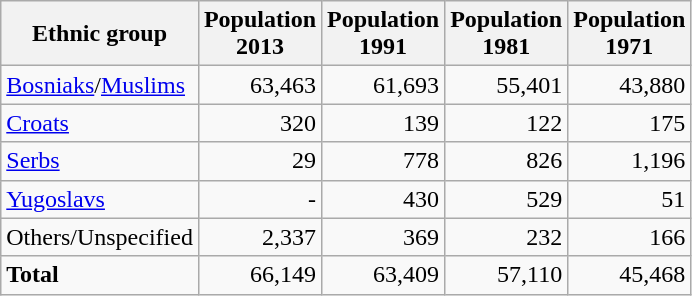<table class="wikitable sortable">
<tr>
<th>Ethnic group</th>
<th>Population<br>2013</th>
<th>Population<br>1991</th>
<th>Population<br>1981</th>
<th>Population<br>1971</th>
</tr>
<tr>
<td><a href='#'>Bosniaks</a>/<a href='#'>Muslims</a></td>
<td align="right">63,463</td>
<td align="right">61,693</td>
<td align="right">55,401</td>
<td align="right">43,880</td>
</tr>
<tr>
<td><a href='#'>Croats</a></td>
<td align="right">320</td>
<td align="right">139</td>
<td align="right">122</td>
<td align="right">175</td>
</tr>
<tr>
<td><a href='#'>Serbs</a></td>
<td align="right">29</td>
<td align="right">778</td>
<td align="right">826</td>
<td align="right">1,196</td>
</tr>
<tr>
<td><a href='#'>Yugoslavs</a></td>
<td align="right">-</td>
<td align="right">430</td>
<td align="right">529</td>
<td align="right">51</td>
</tr>
<tr>
<td>Others/Unspecified</td>
<td align="right">2,337</td>
<td align="right">369</td>
<td align="right">232</td>
<td align="right">166</td>
</tr>
<tr>
<td><strong>Total</strong></td>
<td align="right">66,149</td>
<td align="right">63,409</td>
<td align="right">57,110</td>
<td align="right">45,468</td>
</tr>
</table>
